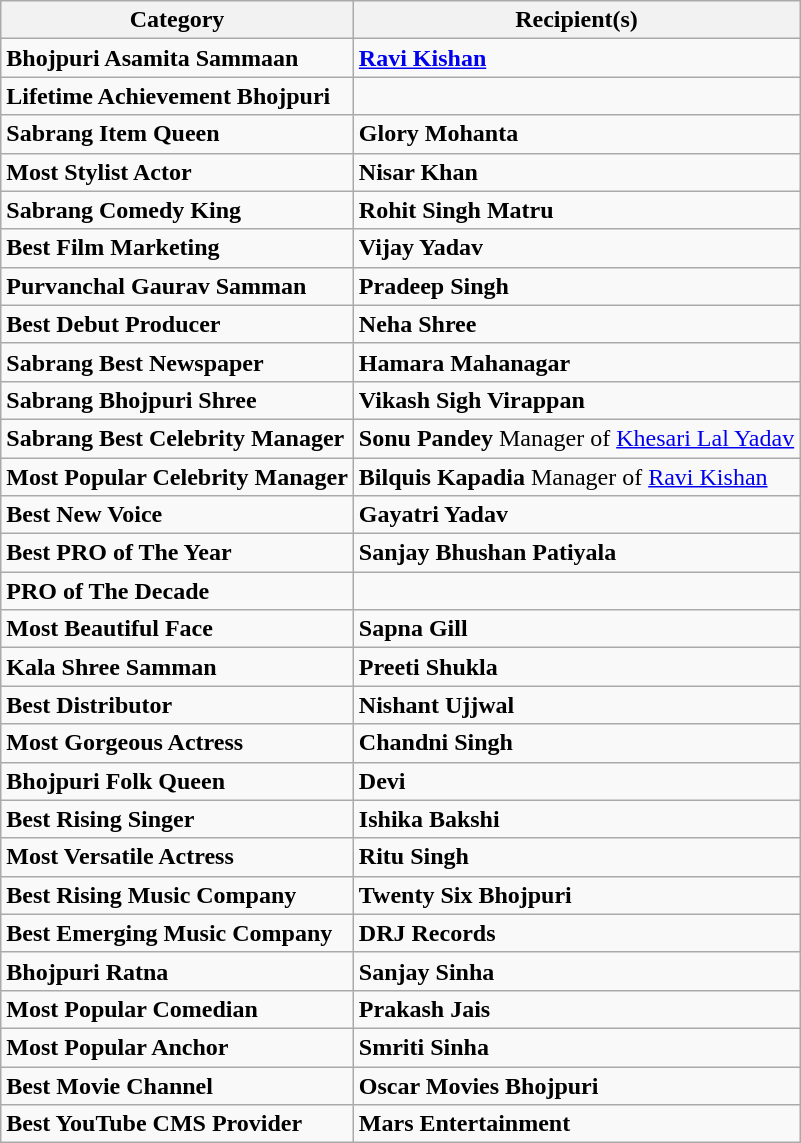<table class="wikitable">
<tr>
<th>Category</th>
<th>Recipient(s)</th>
</tr>
<tr>
<td><strong>Bhojpuri Asamita Sammaan</strong></td>
<td><strong><a href='#'>Ravi Kishan</a></strong></td>
</tr>
<tr>
<td><strong>Lifetime Achievement Bhojpuri</strong></td>
<td><strong></strong></td>
</tr>
<tr>
<td><strong>Sabrang Item Queen</strong></td>
<td><strong>Glory Mohanta</strong></td>
</tr>
<tr>
<td><strong>Most Stylist Actor</strong></td>
<td><strong>Nisar Khan</strong></td>
</tr>
<tr>
<td><strong>Sabrang Comedy King</strong></td>
<td><strong>Rohit Singh Matru</strong></td>
</tr>
<tr>
<td><strong>Best Film Marketing</strong></td>
<td><strong>Vijay Yadav</strong></td>
</tr>
<tr>
<td><strong>Purvanchal Gaurav Samman</strong></td>
<td><strong>Pradeep Singh</strong></td>
</tr>
<tr>
<td><strong>Best Debut Producer</strong></td>
<td><strong>Neha Shree</strong></td>
</tr>
<tr>
<td><strong>Sabrang Best Newspaper</strong></td>
<td><strong>Hamara Mahanagar</strong></td>
</tr>
<tr>
<td><strong>Sabrang Bhojpuri Shree</strong></td>
<td><strong>Vikash Sigh Virappan</strong></td>
</tr>
<tr>
<td><strong>Sabrang Best Celebrity Manager</strong></td>
<td><strong>Sonu Pandey</strong> Manager of <a href='#'>Khesari Lal Yadav</a></td>
</tr>
<tr>
<td><strong>Most Popular Celebrity Manager</strong></td>
<td><strong>Bilquis Kapadia</strong> Manager of <a href='#'>Ravi Kishan</a></td>
</tr>
<tr>
<td><strong>Best New Voice</strong></td>
<td><strong>Gayatri Yadav</strong></td>
</tr>
<tr>
<td><strong>Best PRO of The Year</strong></td>
<td><strong>Sanjay Bhushan Patiyala</strong></td>
</tr>
<tr>
<td><strong>PRO of The Decade</strong></td>
<td><strong></strong></td>
</tr>
<tr>
<td><strong>Most Beautiful Face</strong></td>
<td><strong>Sapna Gill</strong></td>
</tr>
<tr>
<td><strong>Kala Shree Samman</strong></td>
<td><strong>Preeti Shukla</strong></td>
</tr>
<tr>
<td><strong>Best Distributor</strong></td>
<td><strong>Nishant Ujjwal</strong></td>
</tr>
<tr>
<td><strong>Most Gorgeous Actress</strong></td>
<td><strong>Chandni Singh</strong></td>
</tr>
<tr>
<td><strong>Bhojpuri Folk Queen</strong></td>
<td><strong>Devi</strong></td>
</tr>
<tr>
<td><strong>Best Rising Singer</strong></td>
<td><strong>Ishika Bakshi</strong></td>
</tr>
<tr>
<td><strong>Most Versatile Actress</strong></td>
<td><strong>Ritu Singh</strong></td>
</tr>
<tr>
<td><strong>Best Rising Music Company</strong></td>
<td><strong>Twenty Six Bhojpuri</strong></td>
</tr>
<tr>
<td><strong>Best Emerging Music Company</strong></td>
<td><strong>DRJ Records</strong></td>
</tr>
<tr>
<td><strong>Bhojpuri Ratna</strong></td>
<td><strong>Sanjay Sinha</strong></td>
</tr>
<tr>
<td><strong>Most Popular Comedian</strong></td>
<td><strong>Prakash Jais</strong></td>
</tr>
<tr>
<td><strong>Most Popular Anchor</strong></td>
<td><strong>Smriti Sinha</strong></td>
</tr>
<tr>
<td><strong>Best Movie Channel</strong></td>
<td><strong>Oscar Movies Bhojpuri</strong></td>
</tr>
<tr>
<td><strong>Best YouTube CMS Provider</strong></td>
<td><strong>Mars Entertainment</strong></td>
</tr>
</table>
